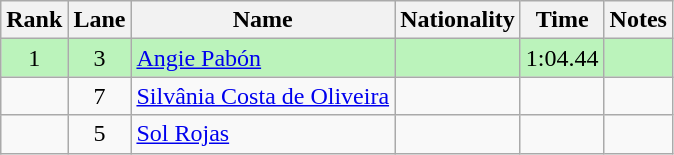<table class="wikitable sortable" style="text-align:center">
<tr>
<th>Rank</th>
<th>Lane</th>
<th>Name</th>
<th>Nationality</th>
<th>Time</th>
<th>Notes</th>
</tr>
<tr bgcolor=bbf3bb>
<td>1</td>
<td>3</td>
<td align="left"><a href='#'>Angie Pabón</a></td>
<td align="left"></td>
<td>1:04.44</td>
<td></td>
</tr>
<tr>
<td></td>
<td>7</td>
<td align="left"><a href='#'>Silvânia Costa de Oliveira</a></td>
<td align="left"></td>
<td></td>
<td></td>
</tr>
<tr>
<td></td>
<td>5</td>
<td align="left"><a href='#'>Sol Rojas</a></td>
<td align="left"></td>
<td></td>
<td></td>
</tr>
</table>
